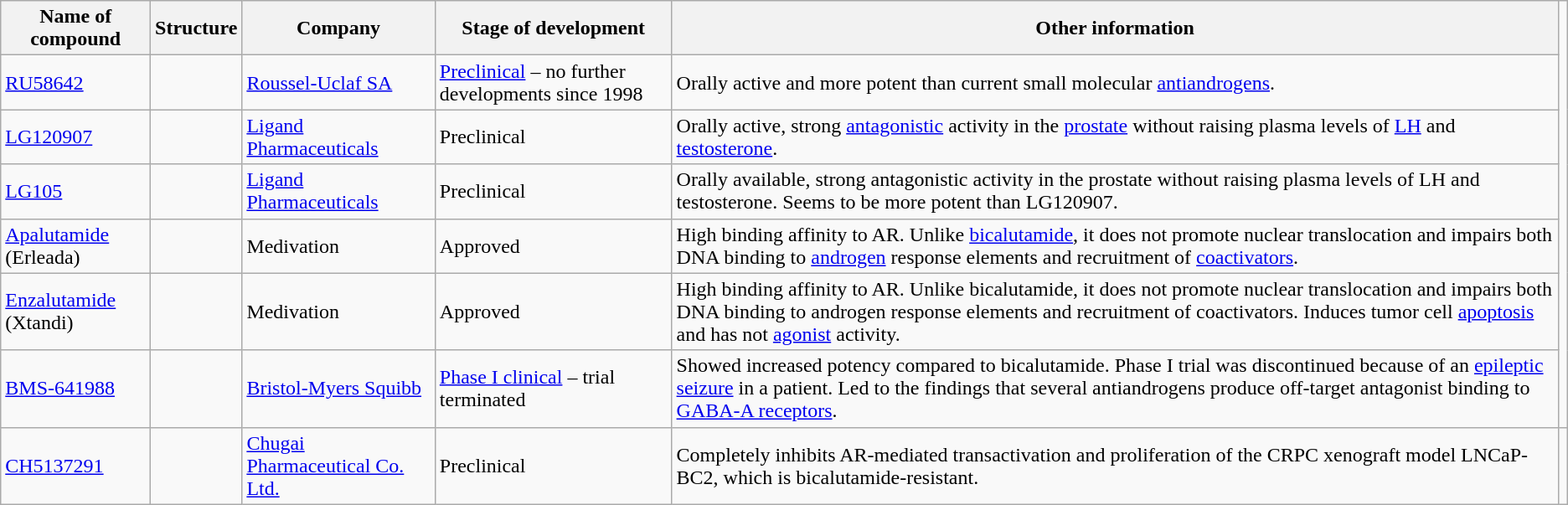<table class="wikitable">
<tr>
<th>Name of compound</th>
<th>Structure</th>
<th>Company</th>
<th>Stage of development</th>
<th>Other information</th>
</tr>
<tr>
<td><a href='#'>RU58642</a></td>
<td></td>
<td><a href='#'>Roussel-Uclaf SA</a></td>
<td><a href='#'>Preclinical</a> – no further developments since 1998</td>
<td>Orally active and more potent than current small molecular <a href='#'>antiandrogens</a>.</td>
</tr>
<tr>
<td><a href='#'>LG120907</a></td>
<td></td>
<td><a href='#'>Ligand Pharmaceuticals</a></td>
<td>Preclinical</td>
<td>Orally active, strong <a href='#'>antagonistic</a> activity in the <a href='#'>prostate</a> without raising plasma levels of <a href='#'>LH</a> and <a href='#'>testosterone</a>.</td>
</tr>
<tr>
<td><a href='#'>LG105</a></td>
<td></td>
<td><a href='#'>Ligand Pharmaceuticals</a></td>
<td>Preclinical</td>
<td>Orally available, strong antagonistic activity in the prostate without raising plasma levels of LH and testosterone. Seems to be more potent than LG120907.</td>
</tr>
<tr>
<td><a href='#'>Apalutamide</a> (Erleada)</td>
<td></td>
<td>Medivation</td>
<td>Approved</td>
<td>High binding affinity to AR. Unlike <a href='#'>bicalutamide</a>, it does not promote nuclear translocation and impairs both DNA binding to <a href='#'>androgen</a> response elements and recruitment of <a href='#'>coactivators</a>.</td>
</tr>
<tr>
<td><a href='#'>Enzalutamide</a> (Xtandi)</td>
<td></td>
<td>Medivation</td>
<td>Approved</td>
<td>High binding affinity to AR. Unlike bicalutamide, it does not promote nuclear translocation and impairs both DNA binding to androgen response elements and recruitment of coactivators. Induces tumor cell <a href='#'>apoptosis</a> and has not <a href='#'>agonist</a> activity.</td>
</tr>
<tr>
<td><a href='#'>BMS-641988</a></td>
<td></td>
<td><a href='#'>Bristol-Myers Squibb</a></td>
<td><a href='#'>Phase I clinical</a> – trial terminated</td>
<td>Showed increased potency compared to bicalutamide. Phase I trial was discontinued because of an <a href='#'>epileptic seizure</a> in a patient. Led to the findings that several antiandrogens produce off-target antagonist binding to <a href='#'>GABA-A receptors</a>.</td>
</tr>
<tr>
<td><a href='#'>CH5137291</a></td>
<td></td>
<td><a href='#'>Chugai Pharmaceutical Co. Ltd.</a></td>
<td>Preclinical</td>
<td>Completely inhibits AR-mediated transactivation and proliferation of the CRPC xenograft model LNCaP-BC2, which is bicalutamide-resistant.</td>
<td></td>
</tr>
</table>
